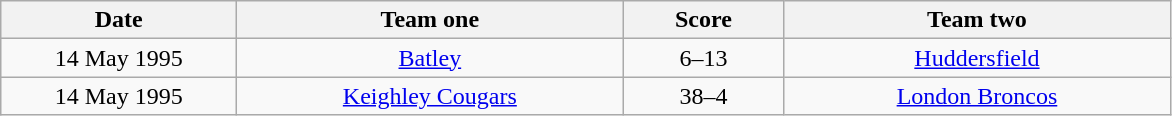<table class="wikitable" style="text-align: center">
<tr>
<th width=150>Date</th>
<th width=250>Team one</th>
<th width=100>Score</th>
<th width=250>Team two</th>
</tr>
<tr>
<td>14 May 1995</td>
<td><a href='#'>Batley</a></td>
<td>6–13</td>
<td><a href='#'>Huddersfield</a></td>
</tr>
<tr>
<td>14 May 1995</td>
<td><a href='#'>Keighley Cougars</a></td>
<td>38–4</td>
<td><a href='#'>London Broncos</a></td>
</tr>
</table>
